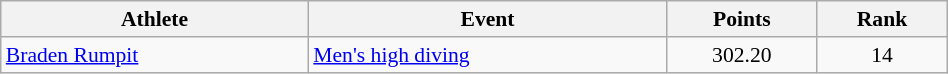<table class="wikitable" style="text-align:center; font-size:90%; width:50%;">
<tr>
<th>Athlete</th>
<th>Event</th>
<th>Points</th>
<th>Rank</th>
</tr>
<tr>
<td align=left><a href='#'>Braden Rumpit</a></td>
<td align=left><a href='#'>Men's high diving</a></td>
<td>302.20</td>
<td>14</td>
</tr>
</table>
